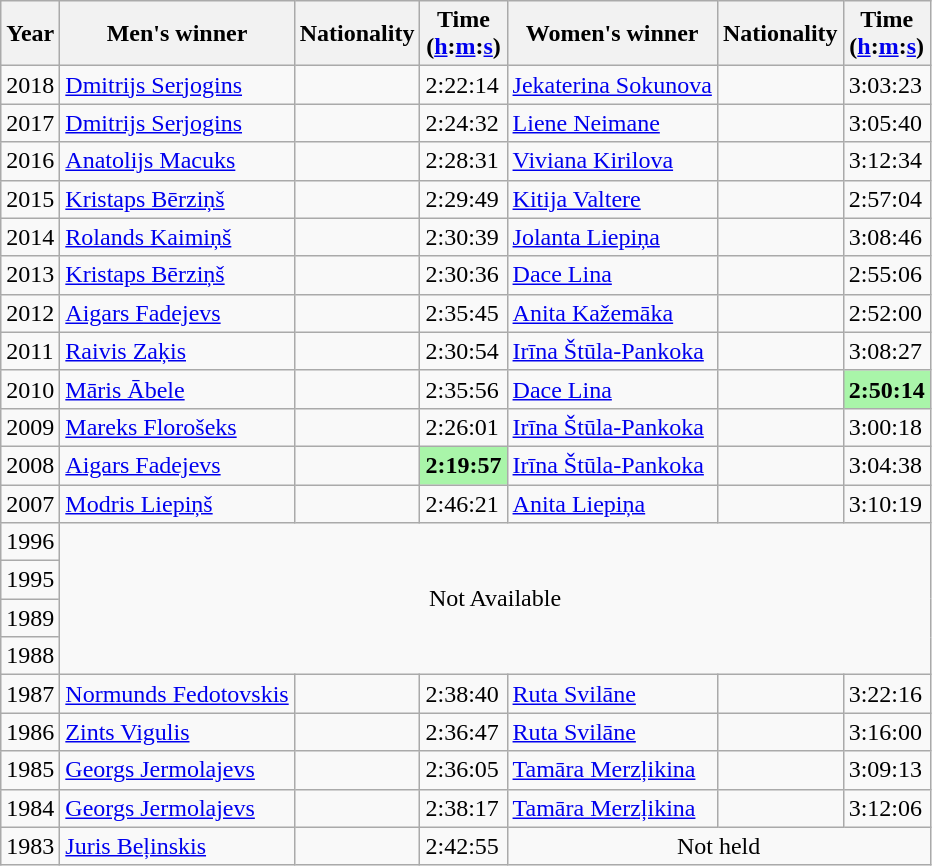<table class="wikitable sortable">
<tr>
<th>Year</th>
<th>Men's winner</th>
<th>Nationality</th>
<th>Time<br>(<a href='#'>h</a>:<a href='#'>m</a>:<a href='#'>s</a>)</th>
<th>Women's winner</th>
<th>Nationality</th>
<th>Time<br>(<a href='#'>h</a>:<a href='#'>m</a>:<a href='#'>s</a>)</th>
</tr>
<tr>
<td>2018</td>
<td><a href='#'>Dmitrijs Serjogins</a></td>
<td></td>
<td>2:22:14</td>
<td><a href='#'>Jekaterina Sokunova</a></td>
<td></td>
<td>3:03:23</td>
</tr>
<tr>
<td>2017</td>
<td><a href='#'>Dmitrijs Serjogins</a></td>
<td></td>
<td>2:24:32</td>
<td><a href='#'>Liene Neimane</a></td>
<td></td>
<td>3:05:40</td>
</tr>
<tr>
<td>2016</td>
<td><a href='#'>Anatolijs Macuks</a></td>
<td></td>
<td>2:28:31</td>
<td><a href='#'>Viviana Kirilova</a></td>
<td></td>
<td>3:12:34</td>
</tr>
<tr>
<td>2015</td>
<td><a href='#'>Kristaps Bērziņš</a></td>
<td></td>
<td>2:29:49</td>
<td><a href='#'>Kitija Valtere</a></td>
<td></td>
<td>2:57:04</td>
</tr>
<tr>
<td>2014</td>
<td><a href='#'>Rolands Kaimiņš</a></td>
<td></td>
<td>2:30:39</td>
<td><a href='#'>Jolanta Liepiņa</a></td>
<td></td>
<td>3:08:46</td>
</tr>
<tr>
<td>2013</td>
<td><a href='#'>Kristaps Bērziņš</a></td>
<td></td>
<td>2:30:36</td>
<td><a href='#'>Dace Lina</a></td>
<td></td>
<td>2:55:06</td>
</tr>
<tr>
<td>2012</td>
<td><a href='#'>Aigars Fadejevs</a></td>
<td></td>
<td>2:35:45</td>
<td><a href='#'>Anita Kažemāka</a></td>
<td></td>
<td>2:52:00</td>
</tr>
<tr>
<td>2011</td>
<td><a href='#'>Raivis Zaķis</a></td>
<td></td>
<td>2:30:54</td>
<td><a href='#'>Irīna Štūla-Pankoka</a></td>
<td></td>
<td>3:08:27</td>
</tr>
<tr>
<td>2010</td>
<td><a href='#'>Māris Ābele</a></td>
<td></td>
<td>2:35:56</td>
<td><a href='#'>Dace Lina</a></td>
<td></td>
<td bgcolor=#A9F5A9><strong>2:50:14</strong></td>
</tr>
<tr>
<td>2009</td>
<td><a href='#'>Mareks Florošeks</a></td>
<td></td>
<td>2:26:01</td>
<td><a href='#'>Irīna Štūla-Pankoka</a></td>
<td></td>
<td>3:00:18</td>
</tr>
<tr>
<td>2008</td>
<td><a href='#'>Aigars Fadejevs</a></td>
<td></td>
<td bgcolor=#A9F5A9><strong>2:19:57</strong></td>
<td><a href='#'>Irīna Štūla-Pankoka</a></td>
<td></td>
<td>3:04:38</td>
</tr>
<tr>
<td>2007</td>
<td><a href='#'>Modris Liepiņš</a></td>
<td></td>
<td>2:46:21</td>
<td><a href='#'>Anita Liepiņa</a></td>
<td></td>
<td>3:10:19</td>
</tr>
<tr>
<td>1996</td>
<td colspan="6" rowspan="4" align="center">Not Available</td>
</tr>
<tr>
<td>1995</td>
</tr>
<tr>
<td>1989</td>
</tr>
<tr>
<td>1988</td>
</tr>
<tr>
<td>1987</td>
<td><a href='#'>Normunds Fedotovskis</a></td>
<td></td>
<td>2:38:40</td>
<td><a href='#'>Ruta Svilāne</a></td>
<td></td>
<td>3:22:16</td>
</tr>
<tr>
<td>1986</td>
<td><a href='#'>Zints Vigulis</a></td>
<td></td>
<td>2:36:47</td>
<td><a href='#'>Ruta Svilāne</a></td>
<td></td>
<td>3:16:00</td>
</tr>
<tr>
<td>1985</td>
<td><a href='#'>Georgs Jermolajevs</a></td>
<td></td>
<td>2:36:05</td>
<td><a href='#'>Tamāra Merzļikina</a></td>
<td></td>
<td>3:09:13</td>
</tr>
<tr>
<td>1984</td>
<td><a href='#'>Georgs Jermolajevs</a></td>
<td></td>
<td>2:38:17</td>
<td><a href='#'>Tamāra Merzļikina</a></td>
<td></td>
<td>3:12:06</td>
</tr>
<tr>
<td>1983</td>
<td><a href='#'>Juris Beļinskis</a></td>
<td></td>
<td>2:42:55</td>
<td colspan="3" align="center">Not held</td>
</tr>
</table>
